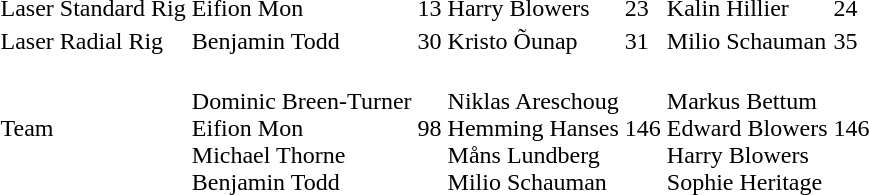<table>
<tr>
<td>Laser Standard Rig</td>
<td>Eifion Mon <br></td>
<td>13</td>
<td>Harry Blowers <br></td>
<td>23</td>
<td>Kalin Hillier <br></td>
<td>24</td>
</tr>
<tr>
<td>Laser Radial Rig</td>
<td>Benjamin Todd <br></td>
<td>30</td>
<td>Kristo Õunap <br></td>
<td>31</td>
<td>Milio Schauman <br></td>
<td>35</td>
</tr>
<tr>
<td>Team</td>
<td> <br>Dominic Breen-Turner<br>Eifion Mon<br>Michael Thorne<br>Benjamin Todd</td>
<td>98</td>
<td><br>Niklas Areschoug <br>Hemming Hanses<br>Måns Lundberg<br>Milio Schauman</td>
<td>146</td>
<td> <br>Markus Bettum<br>Edward Blowers<br>Harry Blowers<br>Sophie Heritage</td>
<td>146</td>
</tr>
</table>
